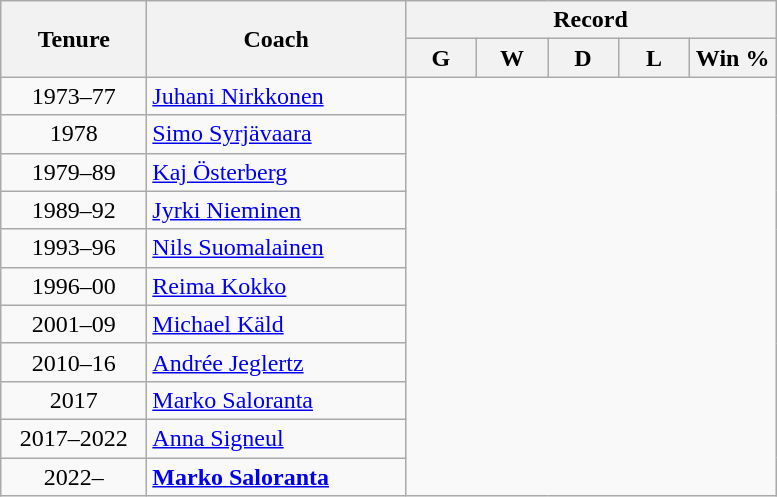<table class=wikitable style=text-align:center>
<tr>
<th rowspan=2! width=90>Tenure</th>
<th rowspan=2! width=165>Coach</th>
<th colspan=8>Record</th>
</tr>
<tr>
<th width=40>G</th>
<th width=40>W</th>
<th width=40>D</th>
<th width=40>L</th>
<th width=50>Win %</th>
</tr>
<tr>
<td>1973–77</td>
<td align=left> <a href='#'>Juhani Nirkkonen</a><br></td>
</tr>
<tr>
<td>1978</td>
<td align=left> <a href='#'>Simo Syrjävaara</a><br></td>
</tr>
<tr>
<td>1979–89</td>
<td align=left> <a href='#'>Kaj Österberg</a><br></td>
</tr>
<tr>
<td>1989–92</td>
<td align=left> <a href='#'>Jyrki Nieminen</a><br></td>
</tr>
<tr>
<td>1993–96</td>
<td align=left> <a href='#'>Nils Suomalainen</a><br></td>
</tr>
<tr>
<td>1996–00</td>
<td align=left> <a href='#'>Reima Kokko</a><br></td>
</tr>
<tr>
<td>2001–09</td>
<td align=left> <a href='#'>Michael Käld</a><br></td>
</tr>
<tr>
<td>2010–16</td>
<td align=left> <a href='#'>Andrée Jeglertz</a><br></td>
</tr>
<tr>
<td>2017</td>
<td align=left> <a href='#'>Marko Saloranta</a><br></td>
</tr>
<tr>
<td>2017–2022</td>
<td align=left> <a href='#'>Anna Signeul</a><br></td>
</tr>
<tr>
<td>2022–</td>
<td align=left> <strong><a href='#'>Marko Saloranta</a></strong><br></td>
</tr>
</table>
